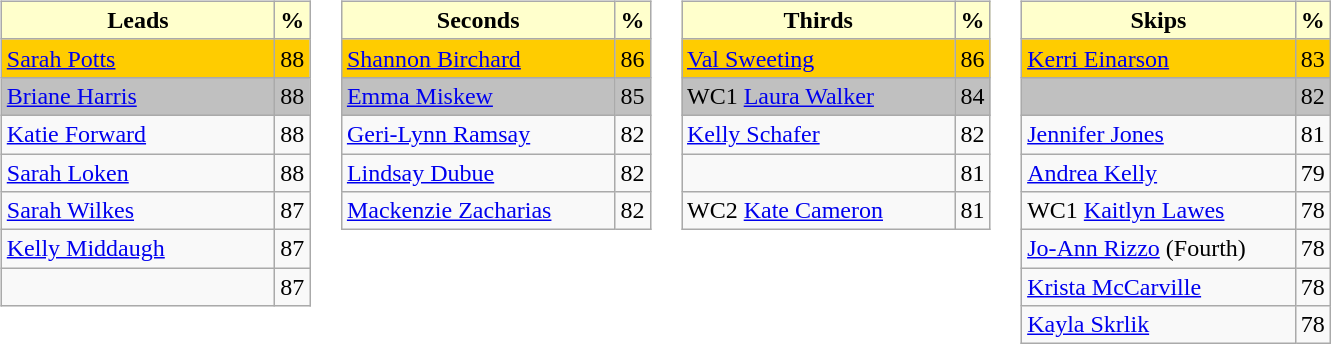<table>
<tr>
<td valign=top><br><table class="wikitable">
<tr>
<th style="background:#ffc; width:175px;">Leads</th>
<th style="background:#ffc;">%<br></th>
</tr>
<tr bgcolor=#FFCC00>
<td> <a href='#'>Sarah Potts</a></td>
<td>88</td>
</tr>
<tr bgcolor=#C0C0C0>
<td> <a href='#'>Briane Harris</a></td>
<td>88</td>
</tr>
<tr>
<td> <a href='#'>Katie Forward</a></td>
<td>88</td>
</tr>
<tr>
<td> <a href='#'>Sarah Loken</a></td>
<td>88<br></td>
</tr>
<tr>
<td> <a href='#'>Sarah Wilkes</a></td>
<td>87</td>
</tr>
<tr>
<td> <a href='#'>Kelly Middaugh</a></td>
<td>87</td>
</tr>
<tr>
<td></td>
<td>87</td>
</tr>
</table>
</td>
<td valign=top><br><table class="wikitable">
<tr>
<th style="background:#ffc; width:175px;">Seconds</th>
<th style="background:#ffc;">%</th>
</tr>
<tr bgcolor=#FFCC00>
<td> <a href='#'>Shannon Birchard</a></td>
<td>86</td>
</tr>
<tr bgcolor=#C0C0C0>
<td> <a href='#'>Emma Miskew</a></td>
<td>85</td>
</tr>
<tr>
<td> <a href='#'>Geri-Lynn Ramsay</a></td>
<td>82</td>
</tr>
<tr>
<td> <a href='#'>Lindsay Dubue</a></td>
<td>82</td>
</tr>
<tr>
<td> <a href='#'>Mackenzie Zacharias</a></td>
<td>82</td>
</tr>
</table>
</td>
<td valign=top><br><table class="wikitable">
<tr>
<th style="background:#ffc; width:175px;">Thirds</th>
<th style="background:#ffc;">%</th>
</tr>
<tr bgcolor=#FFCC00>
<td> <a href='#'>Val Sweeting</a></td>
<td>86</td>
</tr>
<tr bgcolor=#C0C0C0>
<td>WC1 <a href='#'>Laura Walker</a></td>
<td>84</td>
</tr>
<tr>
<td> <a href='#'>Kelly Schafer</a></td>
<td>82</td>
</tr>
<tr>
<td></td>
<td>81</td>
</tr>
<tr>
<td>WC2 <a href='#'>Kate Cameron</a></td>
<td>81</td>
</tr>
</table>
</td>
<td valign=top><br><table class="wikitable">
<tr>
<th style="background:#ffc; width:175px;">Skips</th>
<th style="background:#ffc;">%</th>
</tr>
<tr bgcolor=#FFCC00>
<td> <a href='#'>Kerri Einarson</a></td>
<td>83</td>
</tr>
<tr bgcolor=#C0C0C0>
<td></td>
<td>82</td>
</tr>
<tr>
<td> <a href='#'>Jennifer Jones</a></td>
<td>81</td>
</tr>
<tr>
<td> <a href='#'>Andrea Kelly</a></td>
<td>79</td>
</tr>
<tr>
<td>WC1 <a href='#'>Kaitlyn Lawes</a></td>
<td>78</td>
</tr>
<tr>
<td> <a href='#'>Jo-Ann Rizzo</a> (Fourth)</td>
<td>78</td>
</tr>
<tr>
<td> <a href='#'>Krista McCarville</a></td>
<td>78</td>
</tr>
<tr>
<td> <a href='#'>Kayla Skrlik</a></td>
<td>78</td>
</tr>
</table>
</td>
</tr>
</table>
